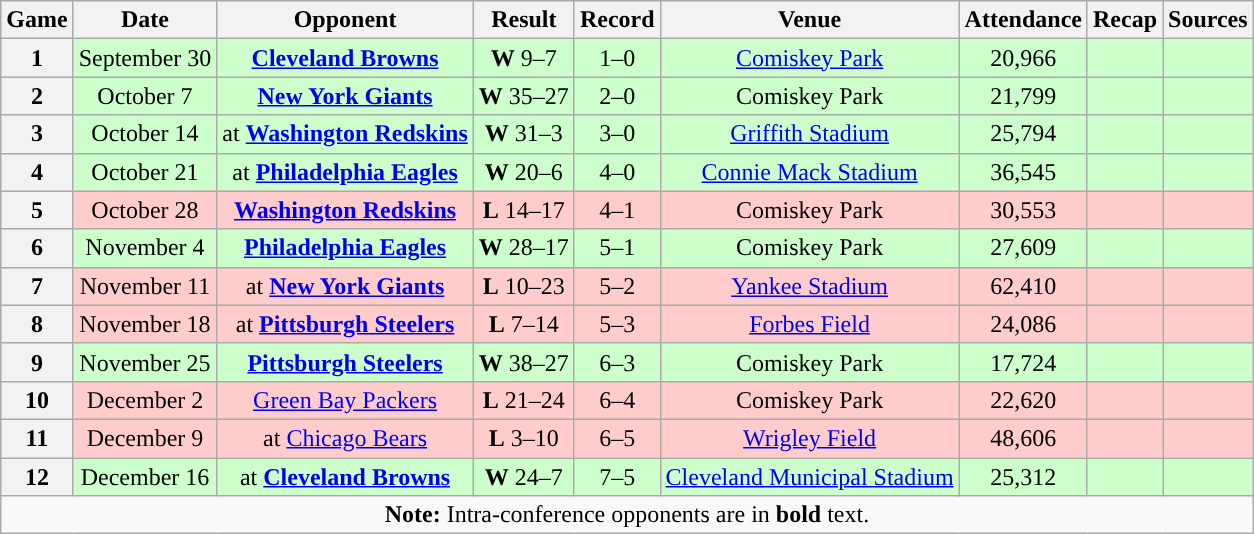<table class="wikitable" style="text-align:center">
<tr>
<th>Game</th>
<th>Date</th>
<th>Opponent</th>
<th>Result</th>
<th>Record</th>
<th>Venue</th>
<th>Attendance</th>
<th>Recap</th>
<th>Sources</th>
</tr>
<tr style="background:#cfc">
<th>1</th>
<td>September 30</td>
<td><strong><a href='#'>Cleveland Browns</a></strong></td>
<td><strong>W</strong> 9–7</td>
<td>1–0</td>
<td><a href='#'>Comiskey Park</a></td>
<td>20,966</td>
<td></td>
<td></td>
</tr>
<tr style="background:#cfc">
<th>2</th>
<td>October 7</td>
<td><strong><a href='#'>New York Giants</a></strong></td>
<td><strong>W</strong> 35–27</td>
<td>2–0</td>
<td>Comiskey Park</td>
<td>21,799</td>
<td></td>
<td></td>
</tr>
<tr style="background:#cfc">
<th>3</th>
<td>October 14</td>
<td>at <strong><a href='#'>Washington Redskins</a></strong></td>
<td><strong>W</strong> 31–3</td>
<td>3–0</td>
<td><a href='#'>Griffith Stadium</a></td>
<td>25,794</td>
<td></td>
<td></td>
</tr>
<tr style="background:#cfc">
<th>4</th>
<td>October 21</td>
<td>at <strong><a href='#'>Philadelphia Eagles</a></strong></td>
<td><strong>W</strong> 20–6</td>
<td>4–0</td>
<td><a href='#'>Connie Mack Stadium</a></td>
<td>36,545</td>
<td></td>
<td></td>
</tr>
<tr style="background:#fcc">
<th>5</th>
<td>October 28</td>
<td><strong><a href='#'>Washington Redskins</a></strong></td>
<td><strong>L</strong> 14–17</td>
<td>4–1</td>
<td>Comiskey Park</td>
<td>30,553</td>
<td></td>
<td></td>
</tr>
<tr style="background:#cfc">
<th>6</th>
<td>November 4</td>
<td><strong><a href='#'>Philadelphia Eagles</a></strong></td>
<td><strong>W</strong> 28–17</td>
<td>5–1</td>
<td>Comiskey Park</td>
<td>27,609</td>
<td></td>
<td></td>
</tr>
<tr style="background:#fcc">
<th>7</th>
<td>November 11</td>
<td>at <strong><a href='#'>New York Giants</a></strong></td>
<td><strong>L</strong> 10–23</td>
<td>5–2</td>
<td><a href='#'>Yankee Stadium</a></td>
<td>62,410</td>
<td></td>
<td></td>
</tr>
<tr style="background:#fcc">
<th>8</th>
<td>November 18</td>
<td>at <strong><a href='#'>Pittsburgh Steelers</a></strong></td>
<td><strong>L</strong> 7–14</td>
<td>5–3</td>
<td><a href='#'>Forbes Field</a></td>
<td>24,086</td>
<td></td>
<td></td>
</tr>
<tr style="background:#cfc">
<th>9</th>
<td>November 25</td>
<td><strong><a href='#'>Pittsburgh Steelers</a></strong></td>
<td><strong>W</strong> 38–27</td>
<td>6–3</td>
<td>Comiskey Park</td>
<td>17,724</td>
<td></td>
<td></td>
</tr>
<tr style="background:#fcc">
<th>10</th>
<td>December 2</td>
<td><a href='#'>Green Bay Packers</a></td>
<td><strong>L</strong> 21–24</td>
<td>6–4</td>
<td>Comiskey Park</td>
<td>22,620</td>
<td></td>
<td></td>
</tr>
<tr style="background:#fcc">
<th>11</th>
<td>December 9</td>
<td>at <a href='#'>Chicago Bears</a></td>
<td><strong>L</strong> 3–10</td>
<td>6–5</td>
<td><a href='#'>Wrigley Field</a></td>
<td>48,606</td>
<td></td>
<td></td>
</tr>
<tr style="background:#cfc">
<th>12</th>
<td>December 16</td>
<td>at <strong><a href='#'>Cleveland Browns</a></strong></td>
<td><strong>W</strong> 24–7</td>
<td>7–5</td>
<td><a href='#'>Cleveland Municipal Stadium</a></td>
<td>25,312</td>
<td></td>
<td></td>
</tr>
<tr>
<td colspan="9"><strong>Note:</strong> Intra-conference opponents are in <strong>bold</strong> text.</td>
</tr>
</table>
